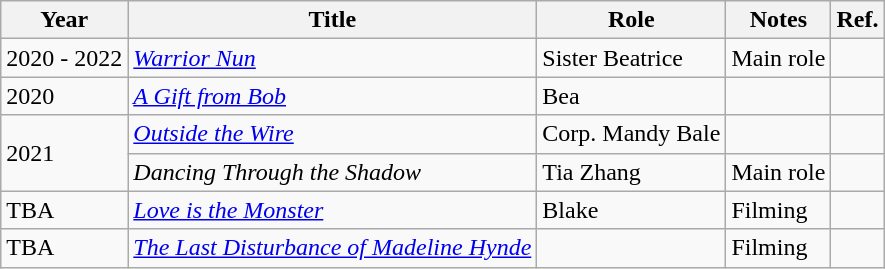<table class="wikitable sortable">
<tr>
<th scope="col">Year</th>
<th scope="col">Title</th>
<th scope="col">Role</th>
<th scope="col" class="unsortable">Notes</th>
<th>Ref.</th>
</tr>
<tr>
<td>2020 - 2022</td>
<td><em><a href='#'>Warrior Nun</a></em></td>
<td>Sister Beatrice</td>
<td>Main role</td>
<td></td>
</tr>
<tr>
<td>2020</td>
<td><em><a href='#'>A Gift from Bob</a></em></td>
<td>Bea</td>
<td></td>
<td></td>
</tr>
<tr>
<td rowspan="2">2021</td>
<td><em><a href='#'>Outside the Wire</a></em></td>
<td>Corp. Mandy Bale</td>
<td></td>
<td></td>
</tr>
<tr>
<td><em>Dancing Through the Shadow</em></td>
<td>Tia Zhang</td>
<td>Main role</td>
<td></td>
</tr>
<tr>
<td>TBA</td>
<td><em><a href='#'>Love is the Monster</a></em></td>
<td>Blake</td>
<td>Filming</td>
<td></td>
</tr>
<tr>
<td>TBA</td>
<td><em><a href='#'>The Last Disturbance of Madeline Hynde</a></em></td>
<td></td>
<td>Filming</td>
<td></td>
</tr>
</table>
